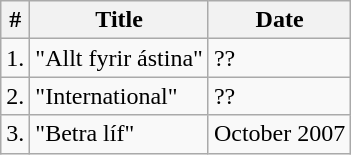<table class="wikitable">
<tr>
<th>#</th>
<th>Title</th>
<th>Date</th>
</tr>
<tr>
<td>1.</td>
<td>"Allt fyrir ástina"</td>
<td>??</td>
</tr>
<tr>
<td>2.</td>
<td>"International"</td>
<td>??</td>
</tr>
<tr>
<td>3.</td>
<td>"Betra líf"</td>
<td>October 2007</td>
</tr>
</table>
